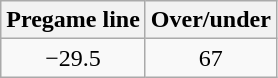<table class="wikitable" style="margin-left: auto; margin-right: auto; border: none; display: inline-table;">
<tr align="center">
<th style=>Pregame line</th>
<th style=>Over/under</th>
</tr>
<tr align="center">
<td>−29.5</td>
<td>67</td>
</tr>
</table>
